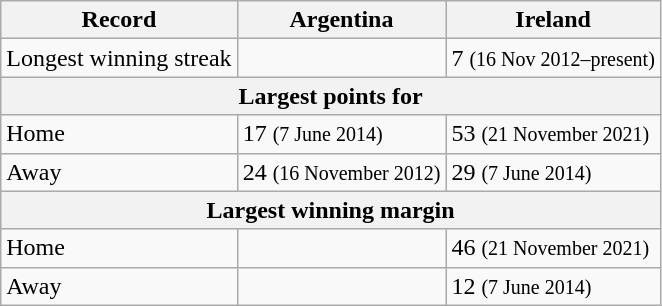<table class="wikitable">
<tr>
<th>Record</th>
<th>Argentina</th>
<th>Ireland</th>
</tr>
<tr>
<td>Longest winning streak</td>
<td></td>
<td>7 <small>(16 Nov 2012–present)</small></td>
</tr>
<tr>
<th colspan=3 style="text-align:center">Largest points for</th>
</tr>
<tr>
<td>Home</td>
<td>17 <small>(7 June 2014)</small></td>
<td>53 <small>(21 November 2021)</small></td>
</tr>
<tr>
<td>Away</td>
<td>24 <small>(16 November 2012)</small></td>
<td>29 <small>(7 June 2014)</small></td>
</tr>
<tr>
<th colspan=3 style="text-align:center">Largest winning margin</th>
</tr>
<tr>
<td>Home</td>
<td></td>
<td>46 <small>(21 November 2021)</small></td>
</tr>
<tr>
<td>Away</td>
<td></td>
<td>12 <small>(7 June 2014)</small></td>
</tr>
</table>
